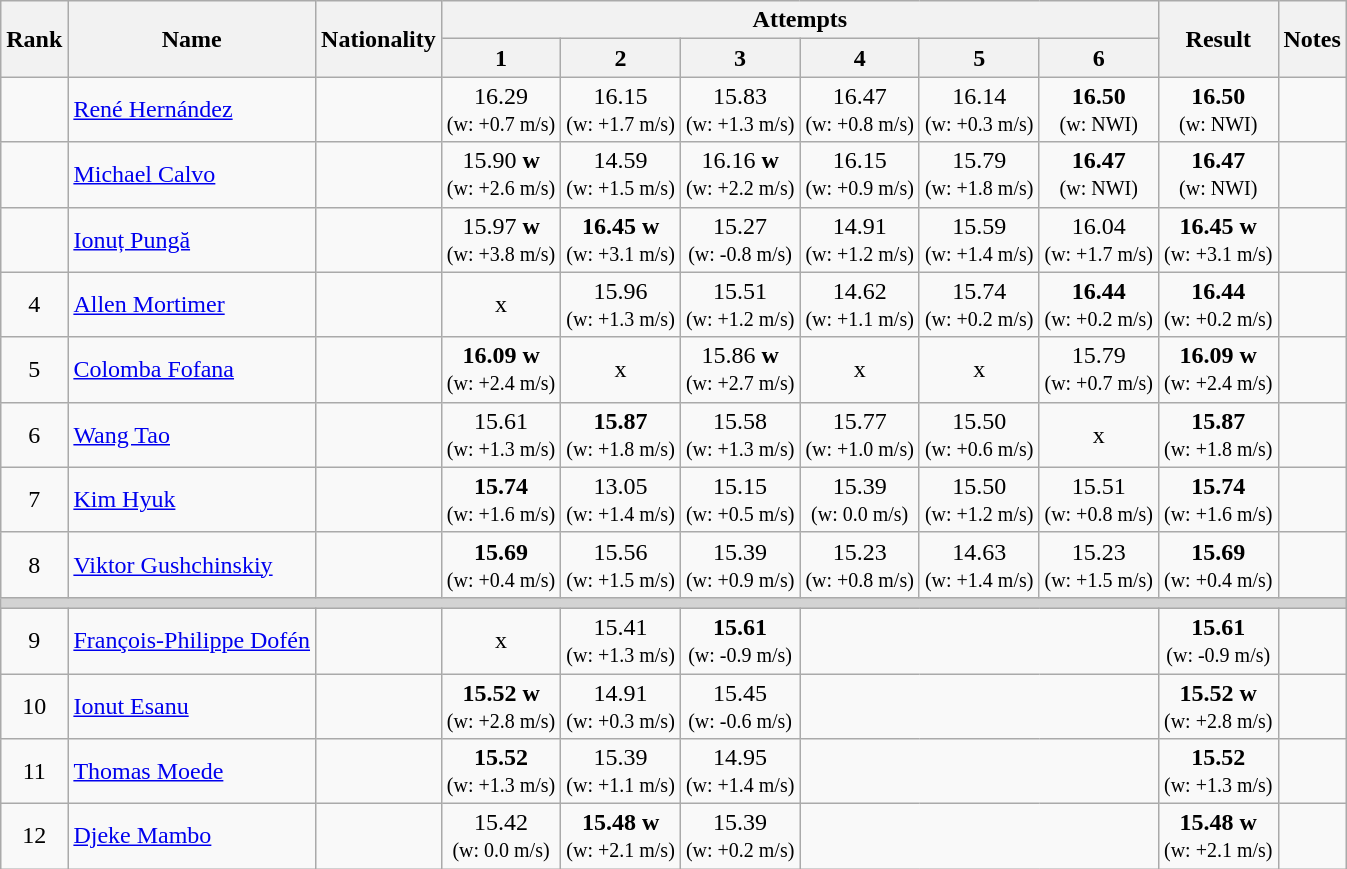<table class="wikitable sortable" style="text-align:center">
<tr>
<th rowspan=2>Rank</th>
<th rowspan=2>Name</th>
<th rowspan=2>Nationality</th>
<th colspan=6>Attempts</th>
<th rowspan=2>Result</th>
<th rowspan=2>Notes</th>
</tr>
<tr>
<th>1</th>
<th>2</th>
<th>3</th>
<th>4</th>
<th>5</th>
<th>6</th>
</tr>
<tr>
<td></td>
<td align=left><a href='#'>René Hernández</a></td>
<td align=left></td>
<td>16.29<br><small>(w: +0.7 m/s)</small></td>
<td>16.15<br><small>(w: +1.7 m/s)</small></td>
<td>15.83<br><small>(w: +1.3 m/s)</small></td>
<td>16.47<br><small>(w: +0.8 m/s)</small></td>
<td>16.14<br><small>(w: +0.3 m/s)</small></td>
<td><strong>16.50</strong><br><small>(w: NWI)</small></td>
<td><strong>16.50</strong> <br><small>(w: NWI)</small></td>
<td></td>
</tr>
<tr>
<td></td>
<td align=left><a href='#'>Michael Calvo</a></td>
<td align=left></td>
<td>15.90 <strong>w</strong> <br><small>(w: +2.6 m/s)</small></td>
<td>14.59<br><small>(w: +1.5 m/s)</small></td>
<td>16.16 <strong>w</strong> <br><small>(w: +2.2 m/s)</small></td>
<td>16.15<br><small>(w: +0.9 m/s)</small></td>
<td>15.79<br><small>(w: +1.8 m/s)</small></td>
<td><strong>16.47</strong><br><small>(w: NWI)</small></td>
<td><strong>16.47</strong> <br><small>(w: NWI)</small></td>
<td></td>
</tr>
<tr>
<td></td>
<td align=left><a href='#'>Ionuț Pungă</a></td>
<td align=left></td>
<td>15.97 <strong>w</strong> <br><small>(w: +3.8 m/s)</small></td>
<td><strong>16.45</strong> <strong>w</strong> <br><small>(w: +3.1 m/s)</small></td>
<td>15.27<br><small>(w: -0.8 m/s)</small></td>
<td>14.91<br><small>(w: +1.2 m/s)</small></td>
<td>15.59<br><small>(w: +1.4 m/s)</small></td>
<td>16.04<br><small>(w: +1.7 m/s)</small></td>
<td><strong>16.45</strong>  <strong>w</strong> <br><small>(w: +3.1 m/s)</small></td>
<td></td>
</tr>
<tr>
<td>4</td>
<td align=left><a href='#'>Allen Mortimer</a></td>
<td align=left></td>
<td>x</td>
<td>15.96<br><small>(w: +1.3 m/s)</small></td>
<td>15.51<br><small>(w: +1.2 m/s)</small></td>
<td>14.62<br><small>(w: +1.1 m/s)</small></td>
<td>15.74<br><small>(w: +0.2 m/s)</small></td>
<td><strong>16.44</strong><br><small>(w: +0.2 m/s)</small></td>
<td><strong>16.44</strong> <br><small>(w: +0.2 m/s)</small></td>
<td></td>
</tr>
<tr>
<td>5</td>
<td align=left><a href='#'>Colomba Fofana</a></td>
<td align=left></td>
<td><strong>16.09</strong> <strong>w</strong> <br><small>(w: +2.4 m/s)</small></td>
<td>x</td>
<td>15.86 <strong>w</strong> <br><small>(w: +2.7 m/s)</small></td>
<td>x</td>
<td>x</td>
<td>15.79<br><small>(w: +0.7 m/s)</small></td>
<td><strong>16.09</strong>  <strong>w</strong> <br><small>(w: +2.4 m/s)</small></td>
<td></td>
</tr>
<tr>
<td>6</td>
<td align=left><a href='#'>Wang Tao</a></td>
<td align=left></td>
<td>15.61<br><small>(w: +1.3 m/s)</small></td>
<td><strong>15.87</strong><br><small>(w: +1.8 m/s)</small></td>
<td>15.58<br><small>(w: +1.3 m/s)</small></td>
<td>15.77<br><small>(w: +1.0 m/s)</small></td>
<td>15.50<br><small>(w: +0.6 m/s)</small></td>
<td>x</td>
<td><strong>15.87</strong> <br><small>(w: +1.8 m/s)</small></td>
<td></td>
</tr>
<tr>
<td>7</td>
<td align=left><a href='#'>Kim Hyuk</a></td>
<td align=left></td>
<td><strong>15.74</strong><br><small>(w: +1.6 m/s)</small></td>
<td>13.05<br><small>(w: +1.4 m/s)</small></td>
<td>15.15<br><small>(w: +0.5 m/s)</small></td>
<td>15.39<br><small>(w: 0.0 m/s)</small></td>
<td>15.50<br><small>(w: +1.2 m/s)</small></td>
<td>15.51<br><small>(w: +0.8 m/s)</small></td>
<td><strong>15.74</strong> <br><small>(w: +1.6 m/s)</small></td>
<td></td>
</tr>
<tr>
<td>8</td>
<td align=left><a href='#'>Viktor Gushchinskiy</a></td>
<td align=left></td>
<td><strong>15.69</strong><br><small>(w: +0.4 m/s)</small></td>
<td>15.56<br><small>(w: +1.5 m/s)</small></td>
<td>15.39<br><small>(w: +0.9 m/s)</small></td>
<td>15.23<br><small>(w: +0.8 m/s)</small></td>
<td>14.63<br><small>(w: +1.4 m/s)</small></td>
<td>15.23<br><small>(w: +1.5 m/s)</small></td>
<td><strong>15.69</strong> <br><small>(w: +0.4 m/s)</small></td>
<td></td>
</tr>
<tr>
<td colspan=11 bgcolor=lightgray></td>
</tr>
<tr>
<td>9</td>
<td align=left><a href='#'>François-Philippe Dofén</a></td>
<td align=left></td>
<td>x</td>
<td>15.41<br><small>(w: +1.3 m/s)</small></td>
<td><strong>15.61</strong><br><small>(w: -0.9 m/s)</small></td>
<td colspan=3></td>
<td><strong>15.61</strong> <br><small>(w: -0.9 m/s)</small></td>
<td></td>
</tr>
<tr>
<td>10</td>
<td align=left><a href='#'>Ionut Esanu</a></td>
<td align=left></td>
<td><strong>15.52</strong> <strong>w</strong> <br><small>(w: +2.8 m/s)</small></td>
<td>14.91<br><small>(w: +0.3 m/s)</small></td>
<td>15.45<br><small>(w: -0.6 m/s)</small></td>
<td colspan=3></td>
<td><strong>15.52</strong>  <strong>w</strong> <br><small>(w: +2.8 m/s)</small></td>
<td></td>
</tr>
<tr>
<td>11</td>
<td align=left><a href='#'>Thomas Moede</a></td>
<td align=left></td>
<td><strong>15.52</strong><br><small>(w: +1.3 m/s)</small></td>
<td>15.39<br><small>(w: +1.1 m/s)</small></td>
<td>14.95<br><small>(w: +1.4 m/s)</small></td>
<td colspan=3></td>
<td><strong>15.52</strong> <br><small>(w: +1.3 m/s)</small></td>
<td></td>
</tr>
<tr>
<td>12</td>
<td align=left><a href='#'>Djeke Mambo</a></td>
<td align=left></td>
<td>15.42<br><small>(w: 0.0 m/s)</small></td>
<td><strong>15.48</strong> <strong>w</strong> <br><small>(w: +2.1 m/s)</small></td>
<td>15.39<br><small>(w: +0.2 m/s)</small></td>
<td colspan=3></td>
<td><strong>15.48</strong>  <strong>w</strong> <br><small>(w: +2.1 m/s)</small></td>
<td></td>
</tr>
</table>
